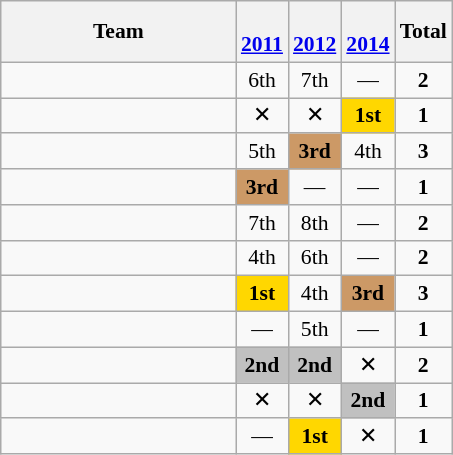<table class="wikitable" style="text-align:center; font-size:90%">
<tr>
<th width=150>Team</th>
<th><br><a href='#'>2011</a></th>
<th><br><a href='#'>2012</a></th>
<th><br><a href='#'>2014</a></th>
<th>Total</th>
</tr>
<tr>
<td align=left></td>
<td>6th</td>
<td>7th</td>
<td>—</td>
<td><strong>2</strong></td>
</tr>
<tr>
<td align="left"></td>
<td>✕</td>
<td>✕</td>
<td bgcolor="Gold"><strong>1st</strong></td>
<td><strong>1</strong></td>
</tr>
<tr>
<td align=left></td>
<td>5th</td>
<td bgcolor=#cc9966><strong>3rd</strong></td>
<td>4th</td>
<td><strong>3</strong></td>
</tr>
<tr>
<td align=left></td>
<td bgcolor=#cc9966><strong>3rd</strong></td>
<td>—</td>
<td>—</td>
<td><strong>1</strong></td>
</tr>
<tr>
<td align=left></td>
<td>7th</td>
<td>8th</td>
<td>—</td>
<td><strong>2</strong></td>
</tr>
<tr>
<td align=left></td>
<td>4th</td>
<td>6th</td>
<td>—</td>
<td><strong>2</strong></td>
</tr>
<tr>
<td align=left></td>
<td bgcolor=Gold><strong>1st</strong></td>
<td>4th</td>
<td bgcolor=#cc9966><strong>3rd</strong></td>
<td><strong>3</strong></td>
</tr>
<tr>
<td align=left></td>
<td>—</td>
<td>5th</td>
<td>—</td>
<td><strong>1</strong></td>
</tr>
<tr>
<td align=left></td>
<td bgcolor=Silver><strong>2nd</strong></td>
<td bgcolor=Silver><strong>2nd</strong></td>
<td>✕</td>
<td><strong>2</strong></td>
</tr>
<tr>
<td align=left></td>
<td>✕</td>
<td>✕</td>
<td bgcolor=Silver><strong>2nd</strong></td>
<td><strong>1</strong></td>
</tr>
<tr>
<td align=left></td>
<td>—</td>
<td bgcolor=Gold><strong>1st</strong></td>
<td>✕</td>
<td><strong>1</strong></td>
</tr>
</table>
